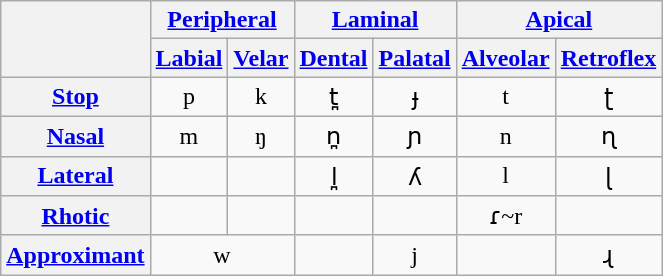<table class="IPA wikitable" style="text-align:center">
<tr>
<th rowspan="2"></th>
<th colspan="2"><a href='#'>Peripheral</a></th>
<th colspan="2"><a href='#'>Laminal</a></th>
<th colspan="2"><a href='#'>Apical</a></th>
</tr>
<tr>
<th><a href='#'>Labial</a></th>
<th><a href='#'>Velar</a></th>
<th><a href='#'>Dental</a></th>
<th><a href='#'>Palatal</a></th>
<th><a href='#'>Alveolar</a></th>
<th><a href='#'>Retroflex</a></th>
</tr>
<tr style="text-align: center;">
<th><a href='#'>Stop</a></th>
<td>p</td>
<td>k</td>
<td>t̪</td>
<td>ɟ</td>
<td>t</td>
<td>ʈ</td>
</tr>
<tr style="text-align: center;">
<th><a href='#'>Nasal</a></th>
<td>m</td>
<td>ŋ</td>
<td>n̪</td>
<td>ɲ</td>
<td>n</td>
<td>ɳ</td>
</tr>
<tr style="text-align: center;">
<th><a href='#'>Lateral</a></th>
<td></td>
<td></td>
<td>l̪</td>
<td>ʎ</td>
<td>l</td>
<td>ɭ</td>
</tr>
<tr style="text-align: center;">
<th><a href='#'>Rhotic</a></th>
<td></td>
<td></td>
<td></td>
<td></td>
<td>ɾ~r</td>
<td></td>
</tr>
<tr style="text-align: center;">
<th><a href='#'>Approximant</a></th>
<td colspan="2">w</td>
<td></td>
<td>j</td>
<td></td>
<td>ɻ</td>
</tr>
</table>
